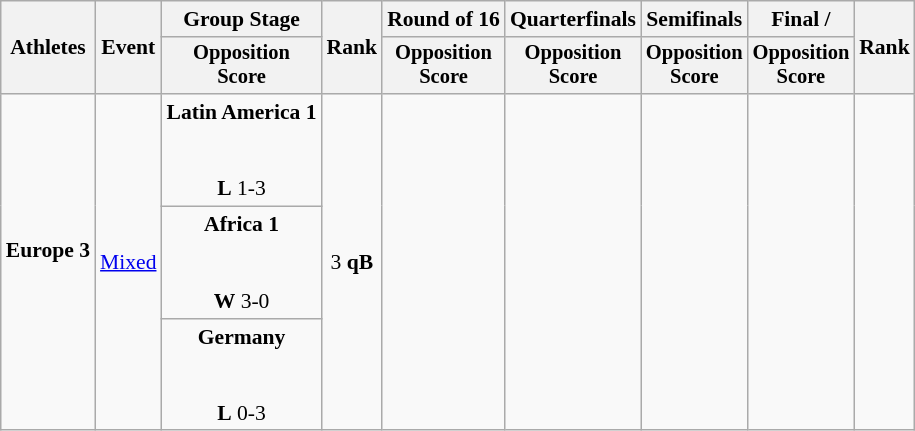<table class=wikitable style="font-size:90%">
<tr>
<th rowspan="2">Athletes</th>
<th rowspan="2">Event</th>
<th>Group Stage</th>
<th rowspan="2">Rank</th>
<th>Round of 16</th>
<th>Quarterfinals</th>
<th>Semifinals</th>
<th>Final / </th>
<th rowspan=2>Rank</th>
</tr>
<tr style="font-size:95%">
<th>Opposition<br>Score</th>
<th>Opposition<br>Score</th>
<th>Opposition<br>Score</th>
<th>Opposition<br>Score</th>
<th>Opposition<br>Score</th>
</tr>
<tr align=center>
<td align=left rowspan=3><strong>Europe 3</strong><br><br></td>
<td align=left rowspan=3><a href='#'>Mixed</a></td>
<td><strong>Latin America 1</strong><br><br><br><strong>L</strong> 1-3</td>
<td rowspan=3>3 <strong>qB</strong></td>
<td rowspan=3></td>
<td rowspan=3></td>
<td rowspan=3></td>
<td rowspan=3></td>
<td rowspan=3></td>
</tr>
<tr align=center>
<td><strong>Africa 1</strong><br><br><br><strong>W</strong> 3-0</td>
</tr>
<tr align=center>
<td><strong>Germany</strong><br><br><br><strong>L</strong> 0-3</td>
</tr>
</table>
